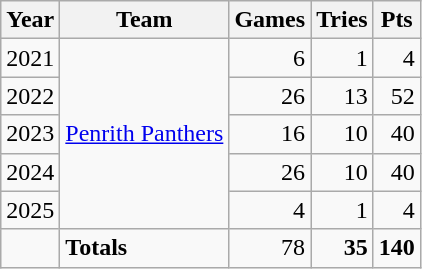<table class="wikitable">
<tr>
<th>Year</th>
<th>Team</th>
<th>Games</th>
<th>Tries</th>
<th>Pts</th>
</tr>
<tr>
<td align=center>2021</td>
<td rowspan=5> <a href='#'>Penrith Panthers</a></td>
<td align=right>6</td>
<td align=right>1</td>
<td align=right>4</td>
</tr>
<tr>
<td align=center>2022</td>
<td align=right>26</td>
<td align=right>13</td>
<td align=right>52</td>
</tr>
<tr>
<td align=center>2023</td>
<td align=right>16</td>
<td align=right>10</td>
<td align=right>40</td>
</tr>
<tr>
<td align=center>2024</td>
<td align=right>26</td>
<td align=right>10</td>
<td align=right>40</td>
</tr>
<tr>
<td align=center>2025</td>
<td align=right>4</td>
<td align=right>1</td>
<td align=right>4</td>
</tr>
<tr>
<td></td>
<td align=left><strong>Totals</strong></td>
<td align=right>78</td>
<td align=right><strong>35</strong></td>
<td align=right><strong>140</strong></td>
</tr>
</table>
